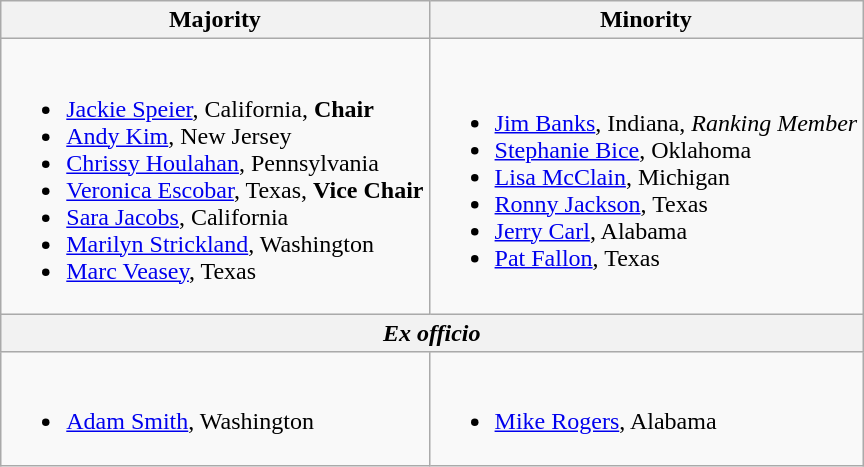<table class=wikitable>
<tr>
<th>Majority</th>
<th>Minority</th>
</tr>
<tr>
<td><br><ul><li><a href='#'>Jackie Speier</a>, California, <strong>Chair</strong></li><li><a href='#'>Andy Kim</a>, New Jersey</li><li><a href='#'>Chrissy Houlahan</a>, Pennsylvania</li><li><a href='#'>Veronica Escobar</a>, Texas, <strong>Vice Chair</strong></li><li><a href='#'>Sara Jacobs</a>, California</li><li><a href='#'>Marilyn Strickland</a>, Washington</li><li><a href='#'>Marc Veasey</a>, Texas</li></ul></td>
<td><br><ul><li><a href='#'>Jim Banks</a>, Indiana, <em>Ranking Member</em></li><li><a href='#'>Stephanie Bice</a>, Oklahoma</li><li><a href='#'>Lisa McClain</a>, Michigan</li><li><a href='#'>Ronny Jackson</a>, Texas</li><li><a href='#'>Jerry Carl</a>, Alabama</li><li><a href='#'>Pat Fallon</a>, Texas</li></ul></td>
</tr>
<tr>
<th colspan=2><em>Ex officio</em></th>
</tr>
<tr>
<td><br><ul><li><a href='#'>Adam Smith</a>, Washington</li></ul></td>
<td><br><ul><li><a href='#'>Mike Rogers</a>, Alabama</li></ul></td>
</tr>
</table>
